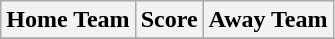<table class="wikitable" style="text-align: center">
<tr>
<th>Home Team</th>
<th>Score</th>
<th>Away Team</th>
</tr>
<tr>
</tr>
</table>
